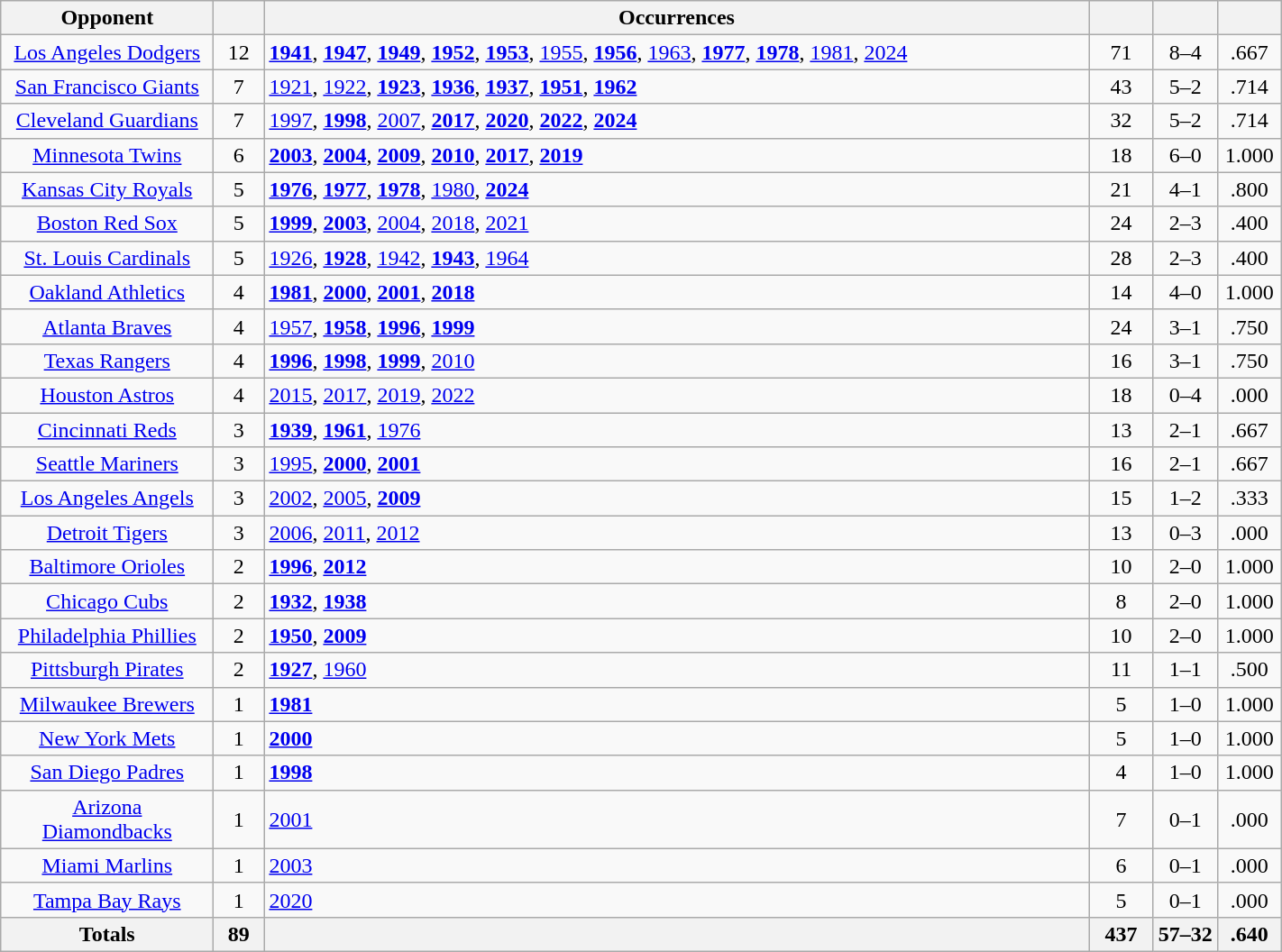<table class="wikitable sortable" style="text-align: center; width: 75%;">
<tr>
<th width="150">Opponent</th>
<th width="30"></th>
<th>Occurrences</th>
<th width="40"></th>
<th width="40"></th>
<th width="40"></th>
</tr>
<tr>
<td><a href='#'>Los Angeles Dodgers</a></td>
<td>12</td>
<td align=left><strong><a href='#'>1941</a></strong>, <strong><a href='#'>1947</a></strong>, <strong><a href='#'>1949</a></strong>, <strong><a href='#'>1952</a></strong>, <strong><a href='#'>1953</a></strong>, <a href='#'>1955</a>, <strong><a href='#'>1956</a></strong>, <a href='#'>1963</a>, <strong><a href='#'>1977</a></strong>, <strong><a href='#'>1978</a></strong>, <a href='#'>1981</a>, <a href='#'>2024</a></td>
<td>71</td>
<td>8–4</td>
<td>.667</td>
</tr>
<tr>
<td><a href='#'>San Francisco Giants</a></td>
<td>7</td>
<td align=left><a href='#'>1921</a>, <a href='#'>1922</a>, <strong><a href='#'>1923</a></strong>, <strong><a href='#'>1936</a></strong>, <strong><a href='#'>1937</a></strong>, <strong><a href='#'>1951</a></strong>, <strong><a href='#'>1962</a></strong></td>
<td>43</td>
<td>5–2</td>
<td>.714</td>
</tr>
<tr>
<td><a href='#'>Cleveland Guardians</a></td>
<td>7</td>
<td align=left><a href='#'>1997</a>, <strong><a href='#'>1998</a></strong>, <a href='#'>2007</a>, <strong><a href='#'>2017</a></strong>, <strong><a href='#'>2020</a></strong>, <strong><a href='#'>2022</a></strong>, <strong><a href='#'>2024</a></strong></td>
<td>32</td>
<td>5–2</td>
<td>.714</td>
</tr>
<tr>
<td><a href='#'>Minnesota Twins</a></td>
<td>6</td>
<td align=left><strong><a href='#'>2003</a></strong>, <strong><a href='#'>2004</a></strong>, <strong><a href='#'>2009</a></strong>, <strong><a href='#'>2010</a></strong>, <strong><a href='#'>2017</a></strong>, <strong><a href='#'>2019</a></strong></td>
<td>18</td>
<td>6–0</td>
<td>1.000</td>
</tr>
<tr>
<td><a href='#'>Kansas City Royals</a></td>
<td>5</td>
<td align=left><strong><a href='#'>1976</a></strong>, <strong><a href='#'>1977</a></strong>, <strong><a href='#'>1978</a></strong>, <a href='#'>1980</a>, <strong><a href='#'>2024</a></strong></td>
<td>21</td>
<td>4–1</td>
<td>.800</td>
</tr>
<tr>
<td><a href='#'>Boston Red Sox</a></td>
<td>5</td>
<td align=left><strong><a href='#'>1999</a></strong>, <strong><a href='#'>2003</a></strong>, <a href='#'>2004</a>, <a href='#'>2018</a>, <a href='#'>2021</a></td>
<td>24</td>
<td>2–3</td>
<td>.400</td>
</tr>
<tr>
<td><a href='#'>St. Louis Cardinals</a></td>
<td>5</td>
<td align=left><a href='#'>1926</a>, <strong><a href='#'>1928</a></strong>, <a href='#'>1942</a>, <strong><a href='#'>1943</a></strong>,  <a href='#'>1964</a></td>
<td>28</td>
<td>2–3</td>
<td>.400</td>
</tr>
<tr>
<td><a href='#'>Oakland Athletics</a></td>
<td>4</td>
<td align=left><strong><a href='#'>1981</a></strong>, <strong><a href='#'>2000</a></strong>, <strong><a href='#'>2001</a></strong>, <strong><a href='#'>2018</a></strong></td>
<td>14</td>
<td>4–0</td>
<td>1.000</td>
</tr>
<tr>
<td><a href='#'>Atlanta Braves</a></td>
<td>4</td>
<td align=left><a href='#'>1957</a>, <strong><a href='#'>1958</a></strong>, <strong><a href='#'>1996</a></strong>, <strong><a href='#'>1999</a></strong></td>
<td>24</td>
<td>3–1</td>
<td>.750</td>
</tr>
<tr>
<td><a href='#'>Texas Rangers</a></td>
<td>4</td>
<td align=left><strong><a href='#'>1996</a></strong>, <strong><a href='#'>1998</a></strong>, <strong><a href='#'>1999</a></strong>, <a href='#'>2010</a></td>
<td>16</td>
<td>3–1</td>
<td>.750</td>
</tr>
<tr>
<td><a href='#'>Houston Astros</a></td>
<td>4</td>
<td align=left><a href='#'>2015</a>, <a href='#'>2017</a>, <a href='#'>2019</a>, <a href='#'>2022</a></td>
<td>18</td>
<td>0–4</td>
<td>.000</td>
</tr>
<tr>
<td><a href='#'>Cincinnati Reds</a></td>
<td>3</td>
<td align=left><strong><a href='#'>1939</a></strong>, <strong><a href='#'>1961</a></strong>, <a href='#'>1976</a></td>
<td>13</td>
<td>2–1</td>
<td>.667</td>
</tr>
<tr>
<td><a href='#'>Seattle Mariners</a></td>
<td>3</td>
<td align=left><a href='#'>1995</a>, <strong><a href='#'>2000</a></strong>, <strong><a href='#'>2001</a></strong></td>
<td>16</td>
<td>2–1</td>
<td>.667</td>
</tr>
<tr>
<td><a href='#'>Los Angeles Angels</a></td>
<td>3</td>
<td align=left><a href='#'>2002</a>, <a href='#'>2005</a>, <strong><a href='#'>2009</a></strong></td>
<td>15</td>
<td>1–2</td>
<td>.333</td>
</tr>
<tr>
<td><a href='#'>Detroit Tigers</a></td>
<td>3</td>
<td align=left><a href='#'>2006</a>, <a href='#'>2011</a>, <a href='#'>2012</a></td>
<td>13</td>
<td>0–3</td>
<td>.000</td>
</tr>
<tr>
<td><a href='#'>Baltimore Orioles</a></td>
<td>2</td>
<td align=left><strong><a href='#'>1996</a></strong>, <strong><a href='#'>2012</a></strong></td>
<td>10</td>
<td>2–0</td>
<td>1.000</td>
</tr>
<tr>
<td><a href='#'>Chicago Cubs</a></td>
<td>2</td>
<td align=left><strong><a href='#'>1932</a></strong>, <strong><a href='#'>1938</a></strong></td>
<td>8</td>
<td>2–0</td>
<td>1.000</td>
</tr>
<tr>
<td><a href='#'>Philadelphia Phillies</a></td>
<td>2</td>
<td align=left><strong><a href='#'>1950</a></strong>, <strong><a href='#'>2009</a></strong></td>
<td>10</td>
<td>2–0</td>
<td>1.000</td>
</tr>
<tr>
<td><a href='#'>Pittsburgh Pirates</a></td>
<td>2</td>
<td align=left><strong><a href='#'>1927</a></strong>, <a href='#'>1960</a></td>
<td>11</td>
<td>1–1</td>
<td>.500</td>
</tr>
<tr>
<td><a href='#'>Milwaukee Brewers</a></td>
<td>1</td>
<td align=left><strong><a href='#'>1981</a></strong></td>
<td>5</td>
<td>1–0</td>
<td>1.000</td>
</tr>
<tr>
<td><a href='#'>New York Mets</a></td>
<td>1</td>
<td align=left><strong><a href='#'>2000</a></strong></td>
<td>5</td>
<td>1–0</td>
<td>1.000</td>
</tr>
<tr>
<td><a href='#'>San Diego Padres</a></td>
<td>1</td>
<td align=left><strong><a href='#'>1998</a></strong></td>
<td>4</td>
<td>1–0</td>
<td>1.000</td>
</tr>
<tr>
<td><a href='#'>Arizona Diamondbacks</a></td>
<td>1</td>
<td align=left><a href='#'>2001</a></td>
<td>7</td>
<td>0–1</td>
<td>.000</td>
</tr>
<tr>
<td><a href='#'>Miami Marlins</a></td>
<td>1</td>
<td align=left><a href='#'>2003</a></td>
<td>6</td>
<td>0–1</td>
<td>.000</td>
</tr>
<tr>
<td><a href='#'>Tampa Bay Rays</a></td>
<td>1</td>
<td align=left><a href='#'>2020</a></td>
<td>5</td>
<td>0–1</td>
<td>.000</td>
</tr>
<tr>
<th width="150">Totals</th>
<th width="30">89</th>
<th></th>
<th width="40">437</th>
<th width="40">57–32</th>
<th width="40">.640</th>
</tr>
</table>
